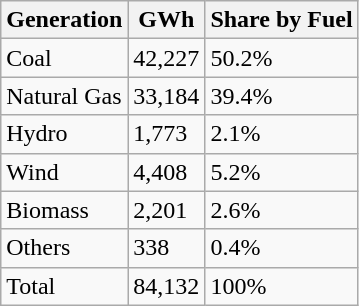<table class="wikitable">
<tr>
<th>Generation</th>
<th>GWh</th>
<th>Share by Fuel</th>
</tr>
<tr>
<td>Coal</td>
<td>42,227</td>
<td>50.2%</td>
</tr>
<tr>
<td>Natural Gas</td>
<td>33,184</td>
<td>39.4%</td>
</tr>
<tr>
<td>Hydro</td>
<td>1,773</td>
<td>2.1%</td>
</tr>
<tr>
<td>Wind</td>
<td>4,408</td>
<td>5.2%</td>
</tr>
<tr>
<td>Biomass</td>
<td>2,201</td>
<td>2.6%</td>
</tr>
<tr>
<td>Others</td>
<td>338</td>
<td>0.4%</td>
</tr>
<tr>
<td>Total</td>
<td>84,132</td>
<td>100%</td>
</tr>
</table>
